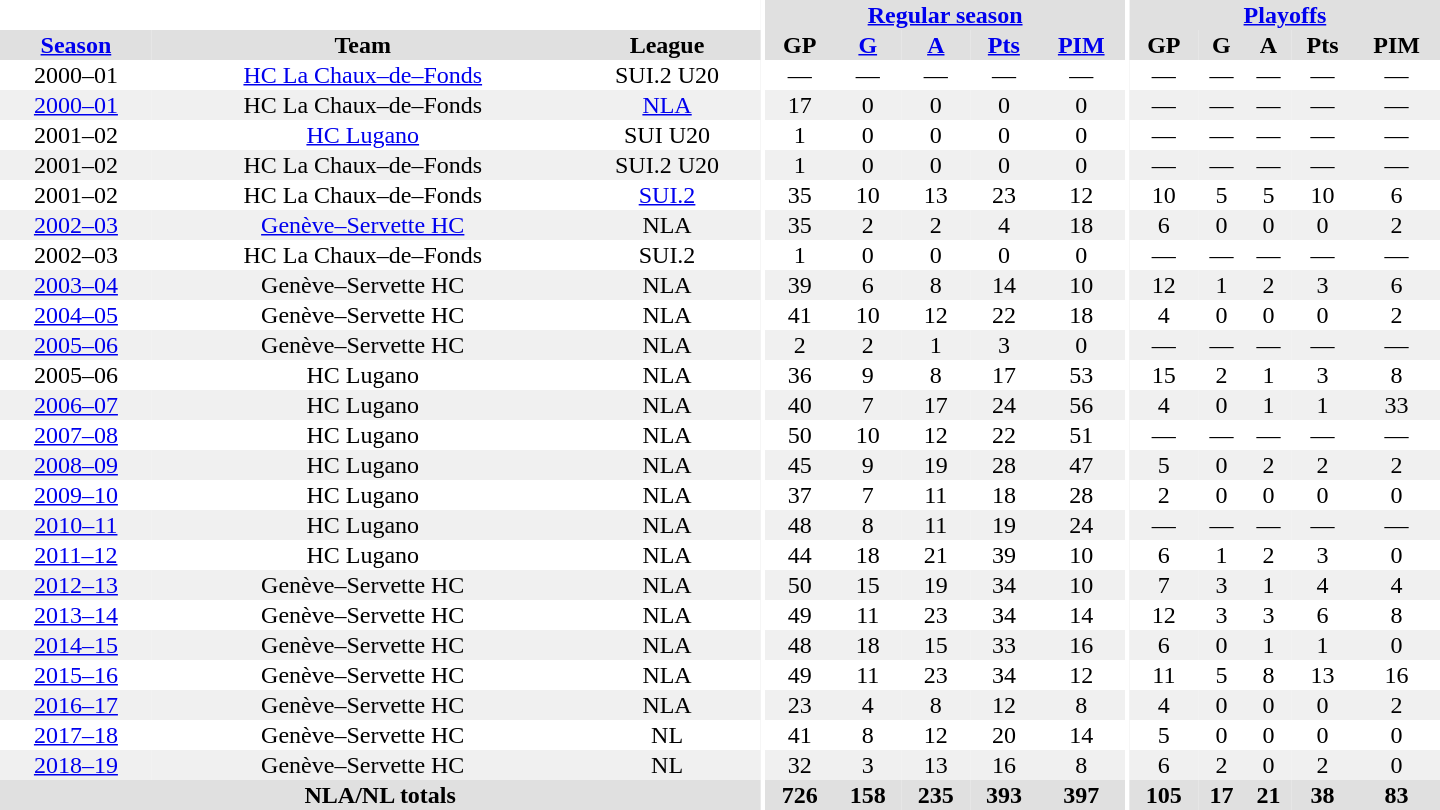<table border="0" cellpadding="1" cellspacing="0" style="text-align:center; width:60em">
<tr bgcolor="#e0e0e0">
<th colspan="3" bgcolor="#ffffff"></th>
<th rowspan="99" bgcolor="#ffffff"></th>
<th colspan="5"><a href='#'>Regular season</a></th>
<th rowspan="99" bgcolor="#ffffff"></th>
<th colspan="5"><a href='#'>Playoffs</a></th>
</tr>
<tr bgcolor="#e0e0e0">
<th><a href='#'>Season</a></th>
<th>Team</th>
<th>League</th>
<th>GP</th>
<th><a href='#'>G</a></th>
<th><a href='#'>A</a></th>
<th><a href='#'>Pts</a></th>
<th><a href='#'>PIM</a></th>
<th>GP</th>
<th>G</th>
<th>A</th>
<th>Pts</th>
<th>PIM</th>
</tr>
<tr>
<td>2000–01</td>
<td><a href='#'>HC La Chaux–de–Fonds</a></td>
<td>SUI.2 U20</td>
<td>—</td>
<td>—</td>
<td>—</td>
<td>—</td>
<td>—</td>
<td>—</td>
<td>—</td>
<td>—</td>
<td>—</td>
<td>—</td>
</tr>
<tr bgcolor="#f0f0f0">
<td><a href='#'>2000–01</a></td>
<td>HC La Chaux–de–Fonds</td>
<td><a href='#'>NLA</a></td>
<td>17</td>
<td>0</td>
<td>0</td>
<td>0</td>
<td>0</td>
<td>—</td>
<td>—</td>
<td>—</td>
<td>—</td>
<td>—</td>
</tr>
<tr>
<td>2001–02</td>
<td><a href='#'>HC Lugano</a></td>
<td>SUI U20</td>
<td>1</td>
<td>0</td>
<td>0</td>
<td>0</td>
<td>0</td>
<td>—</td>
<td>—</td>
<td>—</td>
<td>—</td>
<td>—</td>
</tr>
<tr bgcolor="#f0f0f0">
<td>2001–02</td>
<td>HC La Chaux–de–Fonds</td>
<td>SUI.2 U20</td>
<td>1</td>
<td>0</td>
<td>0</td>
<td>0</td>
<td>0</td>
<td>—</td>
<td>—</td>
<td>—</td>
<td>—</td>
<td>—</td>
</tr>
<tr>
<td>2001–02</td>
<td>HC La Chaux–de–Fonds</td>
<td><a href='#'>SUI.2</a></td>
<td>35</td>
<td>10</td>
<td>13</td>
<td>23</td>
<td>12</td>
<td>10</td>
<td>5</td>
<td>5</td>
<td>10</td>
<td>6</td>
</tr>
<tr bgcolor="#f0f0f0">
<td><a href='#'>2002–03</a></td>
<td><a href='#'>Genève–Servette HC</a></td>
<td>NLA</td>
<td>35</td>
<td>2</td>
<td>2</td>
<td>4</td>
<td>18</td>
<td>6</td>
<td>0</td>
<td>0</td>
<td>0</td>
<td>2</td>
</tr>
<tr>
<td>2002–03</td>
<td>HC La Chaux–de–Fonds</td>
<td>SUI.2</td>
<td>1</td>
<td>0</td>
<td>0</td>
<td>0</td>
<td>0</td>
<td>—</td>
<td>—</td>
<td>—</td>
<td>—</td>
<td>—</td>
</tr>
<tr bgcolor="#f0f0f0">
<td><a href='#'>2003–04</a></td>
<td>Genève–Servette HC</td>
<td>NLA</td>
<td>39</td>
<td>6</td>
<td>8</td>
<td>14</td>
<td>10</td>
<td>12</td>
<td>1</td>
<td>2</td>
<td>3</td>
<td>6</td>
</tr>
<tr>
<td><a href='#'>2004–05</a></td>
<td>Genève–Servette HC</td>
<td>NLA</td>
<td>41</td>
<td>10</td>
<td>12</td>
<td>22</td>
<td>18</td>
<td>4</td>
<td>0</td>
<td>0</td>
<td>0</td>
<td>2</td>
</tr>
<tr bgcolor="#f0f0f0">
<td><a href='#'>2005–06</a></td>
<td>Genève–Servette HC</td>
<td>NLA</td>
<td>2</td>
<td>2</td>
<td>1</td>
<td>3</td>
<td>0</td>
<td>—</td>
<td>—</td>
<td>—</td>
<td>—</td>
<td>—</td>
</tr>
<tr>
<td>2005–06</td>
<td>HC Lugano</td>
<td>NLA</td>
<td>36</td>
<td>9</td>
<td>8</td>
<td>17</td>
<td>53</td>
<td>15</td>
<td>2</td>
<td>1</td>
<td>3</td>
<td>8</td>
</tr>
<tr bgcolor="#f0f0f0">
<td><a href='#'>2006–07</a></td>
<td>HC Lugano</td>
<td>NLA</td>
<td>40</td>
<td>7</td>
<td>17</td>
<td>24</td>
<td>56</td>
<td>4</td>
<td>0</td>
<td>1</td>
<td>1</td>
<td>33</td>
</tr>
<tr>
<td><a href='#'>2007–08</a></td>
<td>HC Lugano</td>
<td>NLA</td>
<td>50</td>
<td>10</td>
<td>12</td>
<td>22</td>
<td>51</td>
<td>—</td>
<td>—</td>
<td>—</td>
<td>—</td>
<td>—</td>
</tr>
<tr bgcolor="#f0f0f0">
<td><a href='#'>2008–09</a></td>
<td>HC Lugano</td>
<td>NLA</td>
<td>45</td>
<td>9</td>
<td>19</td>
<td>28</td>
<td>47</td>
<td>5</td>
<td>0</td>
<td>2</td>
<td>2</td>
<td>2</td>
</tr>
<tr>
<td><a href='#'>2009–10</a></td>
<td>HC Lugano</td>
<td>NLA</td>
<td>37</td>
<td>7</td>
<td>11</td>
<td>18</td>
<td>28</td>
<td>2</td>
<td>0</td>
<td>0</td>
<td>0</td>
<td>0</td>
</tr>
<tr bgcolor="#f0f0f0">
<td><a href='#'>2010–11</a></td>
<td>HC Lugano</td>
<td>NLA</td>
<td>48</td>
<td>8</td>
<td>11</td>
<td>19</td>
<td>24</td>
<td>—</td>
<td>—</td>
<td>—</td>
<td>—</td>
<td>—</td>
</tr>
<tr>
<td><a href='#'>2011–12</a></td>
<td>HC Lugano</td>
<td>NLA</td>
<td>44</td>
<td>18</td>
<td>21</td>
<td>39</td>
<td>10</td>
<td>6</td>
<td>1</td>
<td>2</td>
<td>3</td>
<td>0</td>
</tr>
<tr bgcolor="#f0f0f0">
<td><a href='#'>2012–13</a></td>
<td>Genève–Servette HC</td>
<td>NLA</td>
<td>50</td>
<td>15</td>
<td>19</td>
<td>34</td>
<td>10</td>
<td>7</td>
<td>3</td>
<td>1</td>
<td>4</td>
<td>4</td>
</tr>
<tr>
<td><a href='#'>2013–14</a></td>
<td>Genève–Servette HC</td>
<td>NLA</td>
<td>49</td>
<td>11</td>
<td>23</td>
<td>34</td>
<td>14</td>
<td>12</td>
<td>3</td>
<td>3</td>
<td>6</td>
<td>8</td>
</tr>
<tr bgcolor="#f0f0f0">
<td><a href='#'>2014–15</a></td>
<td>Genève–Servette HC</td>
<td>NLA</td>
<td>48</td>
<td>18</td>
<td>15</td>
<td>33</td>
<td>16</td>
<td>6</td>
<td>0</td>
<td>1</td>
<td>1</td>
<td>0</td>
</tr>
<tr>
<td><a href='#'>2015–16</a></td>
<td>Genève–Servette HC</td>
<td>NLA</td>
<td>49</td>
<td>11</td>
<td>23</td>
<td>34</td>
<td>12</td>
<td>11</td>
<td>5</td>
<td>8</td>
<td>13</td>
<td>16</td>
</tr>
<tr bgcolor="#f0f0f0">
<td><a href='#'>2016–17</a></td>
<td>Genève–Servette HC</td>
<td>NLA</td>
<td>23</td>
<td>4</td>
<td>8</td>
<td>12</td>
<td>8</td>
<td>4</td>
<td>0</td>
<td>0</td>
<td>0</td>
<td>2</td>
</tr>
<tr>
<td><a href='#'>2017–18</a></td>
<td>Genève–Servette HC</td>
<td>NL</td>
<td>41</td>
<td>8</td>
<td>12</td>
<td>20</td>
<td>14</td>
<td>5</td>
<td>0</td>
<td>0</td>
<td>0</td>
<td>0</td>
</tr>
<tr bgcolor="#f0f0f0">
<td><a href='#'>2018–19</a></td>
<td>Genève–Servette HC</td>
<td>NL</td>
<td>32</td>
<td>3</td>
<td>13</td>
<td>16</td>
<td>8</td>
<td>6</td>
<td>2</td>
<td>0</td>
<td>2</td>
<td>0</td>
</tr>
<tr bgcolor="#e0e0e0">
<th colspan="3">NLA/NL totals</th>
<th>726</th>
<th>158</th>
<th>235</th>
<th>393</th>
<th>397</th>
<th>105</th>
<th>17</th>
<th>21</th>
<th>38</th>
<th>83</th>
</tr>
</table>
